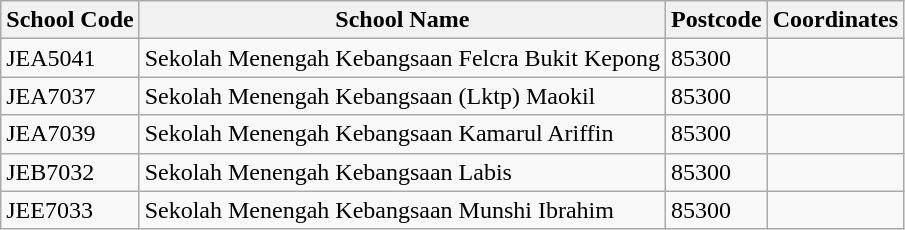<table class="wikitable sortable">
<tr>
<th>School Code</th>
<th>School Name</th>
<th>Postcode</th>
<th>Coordinates</th>
</tr>
<tr>
<td>JEA5041</td>
<td>Sekolah Menengah Kebangsaan Felcra Bukit Kepong</td>
<td>85300</td>
<td></td>
</tr>
<tr>
<td>JEA7037</td>
<td>Sekolah Menengah Kebangsaan (Lktp) Maokil</td>
<td>85300</td>
<td></td>
</tr>
<tr>
<td>JEA7039</td>
<td>Sekolah Menengah Kebangsaan Kamarul Ariffin</td>
<td>85300</td>
<td></td>
</tr>
<tr>
<td>JEB7032</td>
<td>Sekolah Menengah Kebangsaan Labis</td>
<td>85300</td>
<td></td>
</tr>
<tr>
<td>JEE7033</td>
<td>Sekolah Menengah Kebangsaan Munshi Ibrahim</td>
<td>85300</td>
<td></td>
</tr>
</table>
